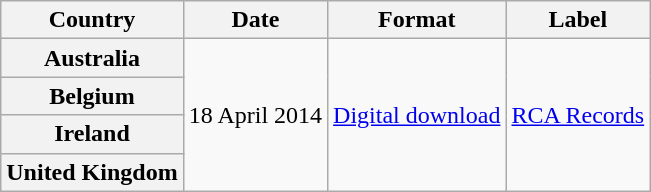<table class="wikitable plainrowheaders">
<tr>
<th scope="col">Country</th>
<th scope="col">Date</th>
<th scope="col">Format</th>
<th scope="col">Label</th>
</tr>
<tr>
<th scope="row">Australia</th>
<td rowspan="4">18 April 2014</td>
<td rowspan="4"><a href='#'>Digital download</a></td>
<td rowspan="4"><a href='#'>RCA Records</a></td>
</tr>
<tr>
<th scope="row">Belgium</th>
</tr>
<tr>
<th scope="row">Ireland</th>
</tr>
<tr>
<th scope="row">United Kingdom</th>
</tr>
</table>
